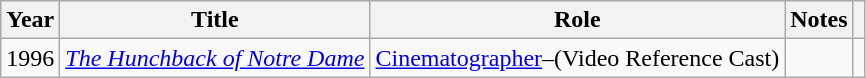<table class="wikitable sortable">
<tr>
<th>Year</th>
<th>Title</th>
<th>Role</th>
<th class="unsortable">Notes</th>
<th class="unsortable"></th>
</tr>
<tr>
<td>1996</td>
<td><em><a href='#'>The Hunchback of Notre Dame</a></em></td>
<td><a href='#'>Cinematographer</a>–(Video Reference Cast)</td>
<td></td>
<td></td>
</tr>
</table>
